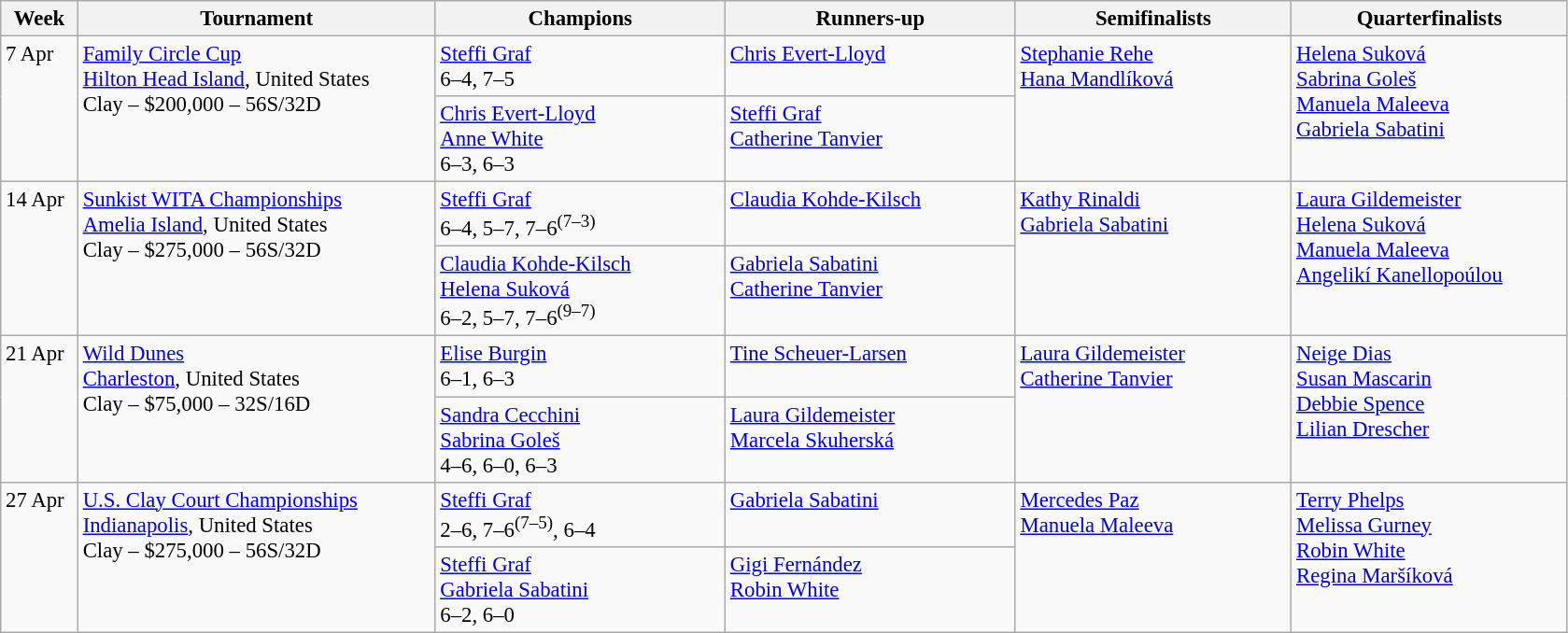<table class=wikitable style=font-size:95%>
<tr>
<th style="width:48px;">Week</th>
<th style="width:248px;">Tournament</th>
<th style="width:200px;">Champions</th>
<th style="width:200px;">Runners-up</th>
<th style="width:190px;">Semifinalists</th>
<th style="width:190px;">Quarterfinalists</th>
</tr>
<tr valign="top">
<td rowspan=2>7 Apr</td>
<td rowspan=2><a href='#'>Family Circle Cup</a><br> <a href='#'>Hilton Head Island</a>, United States<br>Clay – $200,000 – 56S/32D</td>
<td> <a href='#'>Steffi Graf</a><br>6–4, 7–5</td>
<td> <a href='#'>Chris Evert-Lloyd</a></td>
<td rowspan=2> <a href='#'>Stephanie Rehe</a><br> <a href='#'>Hana Mandlíková</a></td>
<td rowspan=2> <a href='#'>Helena Suková</a><br> <a href='#'>Sabrina Goleš</a><br> <a href='#'>Manuela Maleeva</a><br> <a href='#'>Gabriela Sabatini</a></td>
</tr>
<tr valign="top">
<td> <a href='#'>Chris Evert-Lloyd</a><br> <a href='#'>Anne White</a><br> 6–3, 6–3</td>
<td> <a href='#'>Steffi Graf</a><br> <a href='#'>Catherine Tanvier</a></td>
</tr>
<tr valign="top">
<td rowspan=2>14 Apr</td>
<td rowspan=2><a href='#'>Sunkist WITA Championships</a><br> <a href='#'>Amelia Island</a>, United States<br>Clay – $275,000 – 56S/32D</td>
<td> <a href='#'>Steffi Graf</a><br>6–4, 5–7, 7–6<sup>(7–3)</sup></td>
<td> <a href='#'>Claudia Kohde-Kilsch</a></td>
<td rowspan=2> <a href='#'>Kathy Rinaldi</a><br> <a href='#'>Gabriela Sabatini</a></td>
<td rowspan=2> <a href='#'>Laura Gildemeister</a><br> <a href='#'>Helena Suková</a><br>  <a href='#'>Manuela Maleeva</a><br> <a href='#'>Angelikí Kanellopoúlou</a><br></td>
</tr>
<tr valign="top">
<td> <a href='#'>Claudia Kohde-Kilsch</a><br> <a href='#'>Helena Suková</a><br> 6–2, 5–7, 7–6<sup>(9–7)</sup></td>
<td> <a href='#'>Gabriela Sabatini</a><br> <a href='#'>Catherine Tanvier</a></td>
</tr>
<tr valign="top">
<td rowspan=2>21 Apr</td>
<td rowspan=2><a href='#'>Wild Dunes</a><br> <a href='#'>Charleston</a>, United States<br>Clay – $75,000 – 32S/16D</td>
<td> <a href='#'>Elise Burgin</a><br>6–1, 6–3</td>
<td> <a href='#'>Tine Scheuer-Larsen</a></td>
<td rowspan=2> <a href='#'>Laura Gildemeister</a><br> <a href='#'>Catherine Tanvier</a></td>
<td rowspan=2> <a href='#'>Neige Dias</a><br> <a href='#'>Susan Mascarin</a><br> <a href='#'>Debbie Spence</a><br> <a href='#'>Lilian Drescher</a></td>
</tr>
<tr valign="top">
<td> <a href='#'>Sandra Cecchini</a><br> <a href='#'>Sabrina Goleš</a><br> 4–6, 6–0, 6–3</td>
<td> <a href='#'>Laura Gildemeister</a><br> <a href='#'>Marcela Skuherská</a></td>
</tr>
<tr valign="top">
<td rowspan=2>27 Apr</td>
<td rowspan=2><a href='#'>U.S. Clay Court Championships</a><br> <a href='#'>Indianapolis</a>, United States<br>Clay – $275,000 – 56S/32D</td>
<td> <a href='#'>Steffi Graf</a><br>2–6, 7–6<sup>(7–5)</sup>, 6–4</td>
<td> <a href='#'>Gabriela Sabatini</a></td>
<td rowspan=2> <a href='#'>Mercedes Paz</a> <br> <a href='#'>Manuela Maleeva</a></td>
<td rowspan=2> <a href='#'>Terry Phelps</a>  <br> <a href='#'>Melissa Gurney</a> <br> <a href='#'>Robin White</a><br> <a href='#'>Regina Maršíková</a></td>
</tr>
<tr valign="top">
<td> <a href='#'>Steffi Graf</a><br> <a href='#'>Gabriela Sabatini</a><br>6–2, 6–0</td>
<td> <a href='#'>Gigi Fernández</a><br> <a href='#'>Robin White</a></td>
</tr>
</table>
